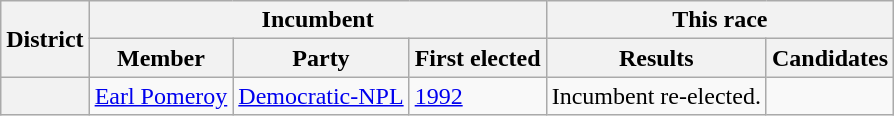<table class=wikitable>
<tr>
<th rowspan=2>District</th>
<th colspan=3>Incumbent</th>
<th colspan=2>This race</th>
</tr>
<tr>
<th>Member</th>
<th>Party</th>
<th>First elected</th>
<th>Results</th>
<th>Candidates</th>
</tr>
<tr>
<th></th>
<td><a href='#'>Earl Pomeroy</a></td>
<td><a href='#'>Democratic-NPL</a></td>
<td><a href='#'>1992</a></td>
<td>Incumbent re-elected.</td>
<td nowrap></td>
</tr>
</table>
